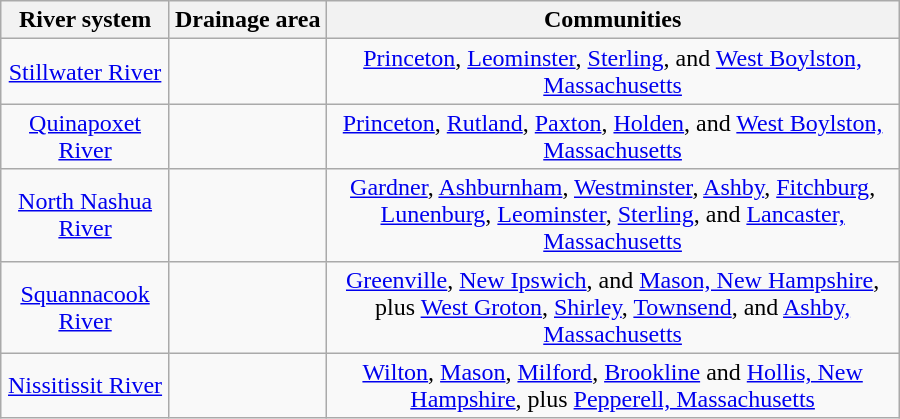<table class="wikitable" style="margin:1em auto;text-align:center; width:600px;">
<tr>
<th>River system</th>
<th>Drainage area</th>
<th>Communities</th>
</tr>
<tr>
<td><a href='#'>Stillwater River</a></td>
<td></td>
<td><a href='#'>Princeton</a>, <a href='#'>Leominster</a>, <a href='#'>Sterling</a>, and <a href='#'>West Boylston, Massachusetts</a></td>
</tr>
<tr>
<td><a href='#'>Quinapoxet River</a></td>
<td></td>
<td><a href='#'>Princeton</a>, <a href='#'>Rutland</a>, <a href='#'>Paxton</a>, <a href='#'>Holden</a>, and <a href='#'>West Boylston, Massachusetts</a></td>
</tr>
<tr>
<td><a href='#'>North Nashua River</a></td>
<td></td>
<td><a href='#'>Gardner</a>, <a href='#'>Ashburnham</a>, <a href='#'>Westminster</a>, <a href='#'>Ashby</a>, <a href='#'>Fitchburg</a>, <a href='#'>Lunenburg</a>, <a href='#'>Leominster</a>, <a href='#'>Sterling</a>, and <a href='#'>Lancaster, Massachusetts</a></td>
</tr>
<tr>
<td><a href='#'>Squannacook River</a></td>
<td></td>
<td><a href='#'>Greenville</a>, <a href='#'>New Ipswich</a>, and <a href='#'>Mason, New Hampshire</a>, plus <a href='#'>West Groton</a>, <a href='#'>Shirley</a>, <a href='#'>Townsend</a>, and <a href='#'>Ashby, Massachusetts</a></td>
</tr>
<tr>
<td><a href='#'>Nissitissit River</a></td>
<td></td>
<td><a href='#'>Wilton</a>, <a href='#'>Mason</a>, <a href='#'>Milford</a>, <a href='#'>Brookline</a> and <a href='#'>Hollis, New Hampshire</a>, plus <a href='#'>Pepperell, Massachusetts</a></td>
</tr>
</table>
